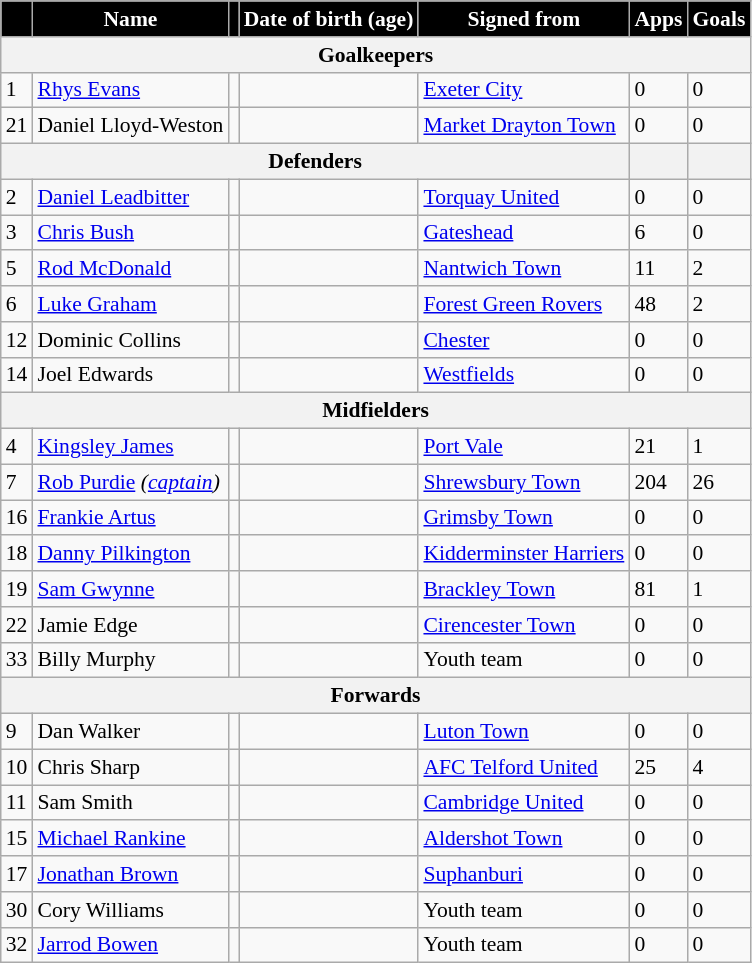<table class="wikitable defaultcenter col2left col4left col5left" style="font-size:90%">
<tr>
<th style="background:#000; color:white;"></th>
<th style="background:#000; color:white;">Name</th>
<th style="background:#000; color:white;"></th>
<th style="background:#000; color:white;">Date of birth (age)</th>
<th style="background:#000; color:white;">Signed from</th>
<th style="background:#000; color:white;">Apps</th>
<th style="background:#000; color:white;">Goals</th>
</tr>
<tr>
<th colspan="7"><strong>Goalkeepers</strong></th>
</tr>
<tr>
<td>1</td>
<td><a href='#'>Rhys Evans</a></td>
<td></td>
<td></td>
<td><a href='#'>Exeter City</a></td>
<td>0</td>
<td>0</td>
</tr>
<tr>
<td>21</td>
<td>Daniel Lloyd-Weston</td>
<td></td>
<td></td>
<td><a href='#'>Market Drayton Town</a></td>
<td>0</td>
<td>0</td>
</tr>
<tr>
<th colspan="5"><strong>Defenders</strong></th>
<th></th>
<th></th>
</tr>
<tr>
<td>2</td>
<td><a href='#'>Daniel Leadbitter</a></td>
<td></td>
<td></td>
<td><a href='#'>Torquay United</a></td>
<td>0</td>
<td>0</td>
</tr>
<tr>
<td>3</td>
<td><a href='#'>Chris Bush</a></td>
<td></td>
<td></td>
<td><a href='#'>Gateshead</a></td>
<td>6</td>
<td>0</td>
</tr>
<tr>
<td>5</td>
<td><a href='#'>Rod McDonald</a></td>
<td></td>
<td></td>
<td><a href='#'>Nantwich Town</a></td>
<td>11</td>
<td>2</td>
</tr>
<tr>
<td>6</td>
<td><a href='#'>Luke Graham</a></td>
<td></td>
<td></td>
<td><a href='#'>Forest Green Rovers</a></td>
<td>48</td>
<td>2</td>
</tr>
<tr>
<td>12</td>
<td>Dominic Collins</td>
<td></td>
<td></td>
<td><a href='#'>Chester</a></td>
<td>0</td>
<td>0</td>
</tr>
<tr>
<td>14</td>
<td>Joel Edwards</td>
<td></td>
<td></td>
<td><a href='#'>Westfields</a></td>
<td>0</td>
<td>0</td>
</tr>
<tr>
<th colspan="7"><strong>Midfielders</strong></th>
</tr>
<tr>
<td>4</td>
<td><a href='#'>Kingsley James</a></td>
<td></td>
<td></td>
<td><a href='#'>Port Vale</a></td>
<td>21</td>
<td>1</td>
</tr>
<tr>
<td>7</td>
<td><a href='#'>Rob Purdie</a> <em>(<a href='#'>captain</a>)</em></td>
<td></td>
<td></td>
<td><a href='#'>Shrewsbury Town</a></td>
<td>204</td>
<td>26</td>
</tr>
<tr>
<td>16</td>
<td><a href='#'>Frankie Artus</a></td>
<td></td>
<td></td>
<td><a href='#'>Grimsby Town</a></td>
<td>0</td>
<td>0</td>
</tr>
<tr>
<td>18</td>
<td><a href='#'>Danny Pilkington</a></td>
<td></td>
<td></td>
<td><a href='#'>Kidderminster Harriers</a></td>
<td>0</td>
<td>0</td>
</tr>
<tr>
<td>19</td>
<td><a href='#'>Sam Gwynne</a></td>
<td></td>
<td></td>
<td><a href='#'>Brackley Town</a></td>
<td>81</td>
<td>1</td>
</tr>
<tr>
<td>22</td>
<td>Jamie Edge</td>
<td></td>
<td></td>
<td><a href='#'>Cirencester Town</a></td>
<td>0</td>
<td>0</td>
</tr>
<tr>
<td>33</td>
<td>Billy Murphy</td>
<td></td>
<td></td>
<td>Youth team</td>
<td>0</td>
<td>0</td>
</tr>
<tr>
<th colspan="7"><strong>Forwards</strong></th>
</tr>
<tr>
<td>9</td>
<td>Dan Walker</td>
<td></td>
<td></td>
<td><a href='#'>Luton Town</a></td>
<td>0</td>
<td>0</td>
</tr>
<tr>
<td>10</td>
<td>Chris Sharp</td>
<td></td>
<td></td>
<td><a href='#'>AFC Telford United</a></td>
<td>25</td>
<td>4</td>
</tr>
<tr>
<td>11</td>
<td>Sam Smith</td>
<td></td>
<td></td>
<td><a href='#'>Cambridge United</a></td>
<td>0</td>
<td>0</td>
</tr>
<tr>
<td>15</td>
<td><a href='#'>Michael Rankine</a></td>
<td></td>
<td></td>
<td><a href='#'>Aldershot Town</a></td>
<td>0</td>
<td>0</td>
</tr>
<tr>
<td>17</td>
<td><a href='#'>Jonathan Brown</a></td>
<td></td>
<td></td>
<td> <a href='#'>Suphanburi</a></td>
<td>0</td>
<td>0</td>
</tr>
<tr>
<td>30</td>
<td>Cory Williams</td>
<td></td>
<td></td>
<td>Youth team</td>
<td>0</td>
<td>0</td>
</tr>
<tr>
<td>32</td>
<td><a href='#'>Jarrod Bowen</a></td>
<td></td>
<td></td>
<td>Youth team</td>
<td>0</td>
<td>0</td>
</tr>
</table>
